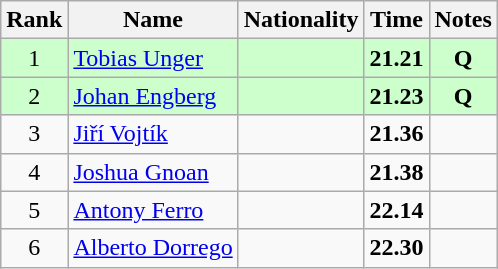<table class="wikitable sortable" style="text-align:center">
<tr>
<th>Rank</th>
<th>Name</th>
<th>Nationality</th>
<th>Time</th>
<th>Notes</th>
</tr>
<tr bgcolor=ccffcc>
<td>1</td>
<td align=left><a href='#'>Tobias Unger</a></td>
<td align=left></td>
<td><strong>21.21</strong></td>
<td><strong>Q</strong></td>
</tr>
<tr bgcolor=ccffcc>
<td>2</td>
<td align=left><a href='#'>Johan Engberg</a></td>
<td align=left></td>
<td><strong>21.23</strong></td>
<td><strong>Q</strong></td>
</tr>
<tr>
<td>3</td>
<td align=left><a href='#'>Jiří Vojtík</a></td>
<td align=left></td>
<td><strong>21.36</strong></td>
<td></td>
</tr>
<tr>
<td>4</td>
<td align=left><a href='#'>Joshua Gnoan</a></td>
<td align=left></td>
<td><strong>21.38</strong></td>
<td></td>
</tr>
<tr>
<td>5</td>
<td align=left><a href='#'>Antony Ferro</a></td>
<td align=left></td>
<td><strong>22.14</strong></td>
<td></td>
</tr>
<tr>
<td>6</td>
<td align=left><a href='#'>Alberto Dorrego</a></td>
<td align=left></td>
<td><strong>22.30</strong></td>
<td></td>
</tr>
</table>
